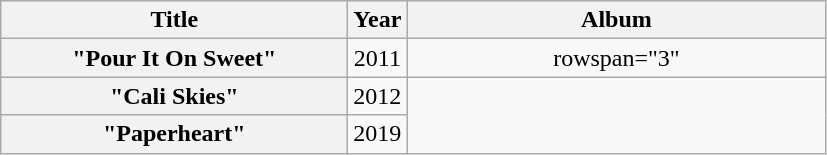<table class="wikitable plainrowheaders" style="text-align:center">
<tr>
<th scope="col" style="width:14em;">Title</th>
<th scope="col" style="width:1em;">Year</th>
<th scope="col" style="width:17em;">Album</th>
</tr>
<tr>
<th scope="row">"Pour It On Sweet"</th>
<td>2011</td>
<td>rowspan="3" </td>
</tr>
<tr>
<th scope="row">"Cali Skies"</th>
<td>2012</td>
</tr>
<tr>
<th scope="row">"Paperheart"</th>
<td>2019</td>
</tr>
</table>
